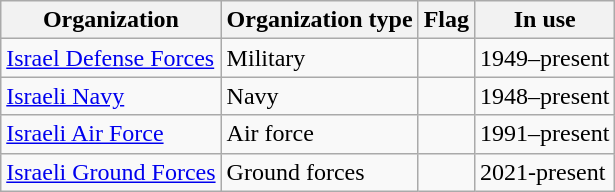<table class="wikitable">
<tr>
<th>Organization</th>
<th>Organization type</th>
<th>Flag</th>
<th>In use</th>
</tr>
<tr>
<td><a href='#'>Israel Defense Forces</a></td>
<td>Military</td>
<td></td>
<td>1949–present</td>
</tr>
<tr>
<td><a href='#'>Israeli Navy</a></td>
<td>Navy</td>
<td></td>
<td>1948–present</td>
</tr>
<tr>
<td><a href='#'>Israeli Air Force</a></td>
<td>Air force</td>
<td></td>
<td>1991–present</td>
</tr>
<tr>
<td><a href='#'>Israeli Ground Forces</a></td>
<td>Ground forces</td>
<td></td>
<td>2021-present</td>
</tr>
</table>
